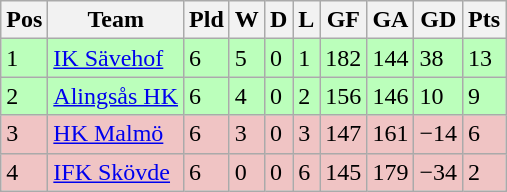<table class="wikitable">
<tr>
<th><span>Pos</span></th>
<th>Team</th>
<th><span>Pld</span></th>
<th><span>W</span></th>
<th><span>D</span></th>
<th><span>L</span></th>
<th><span>GF</span></th>
<th><span>GA</span></th>
<th><span>GD</span></th>
<th><span>Pts</span></th>
</tr>
<tr style="background:#bbffbb">
<td>1</td>
<td><a href='#'>IK Sävehof</a></td>
<td>6</td>
<td>5</td>
<td>0</td>
<td>1</td>
<td>182</td>
<td>144</td>
<td>38</td>
<td>13</td>
</tr>
<tr style="background:#bbffbb">
<td>2</td>
<td><a href='#'>Alingsås HK</a></td>
<td>6</td>
<td>4</td>
<td>0</td>
<td>2</td>
<td>156</td>
<td>146</td>
<td>10</td>
<td>9</td>
</tr>
<tr style="background:#f0c4c4">
<td>3</td>
<td><a href='#'>HK Malmö</a></td>
<td>6</td>
<td>3</td>
<td>0</td>
<td>3</td>
<td>147</td>
<td>161</td>
<td>−14</td>
<td>6</td>
</tr>
<tr style="background:#f0c4c4">
<td>4</td>
<td><a href='#'>IFK Skövde</a></td>
<td>6</td>
<td>0</td>
<td>0</td>
<td>6</td>
<td>145</td>
<td>179</td>
<td>−34</td>
<td>2</td>
</tr>
</table>
